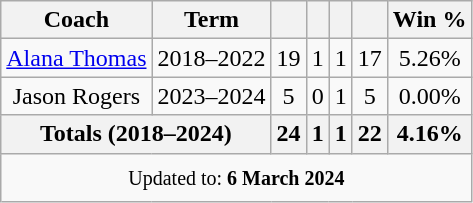<table class="wikitable" style="text-align: center;">
<tr>
<th>Coach</th>
<th>Term</th>
<th></th>
<th></th>
<th></th>
<th></th>
<th>Win %</th>
</tr>
<tr>
<td><a href='#'>Alana Thomas</a></td>
<td>2018–2022</td>
<td>19</td>
<td>1</td>
<td>1</td>
<td>17</td>
<td>5.26%</td>
</tr>
<tr>
<td>Jason Rogers</td>
<td>2023–2024</td>
<td>5</td>
<td>0</td>
<td>1</td>
<td>5</td>
<td>0.00%</td>
</tr>
<tr>
<th colspan="2">Totals (2018–2024)</th>
<th>24</th>
<th>1</th>
<th>1</th>
<th>22</th>
<th>4.16%</th>
</tr>
<tr>
<td colspan=7 style="border-bottom:1px transparent; line-height:150%;"><small>Updated to: <strong>6 March 2024</strong></small></td>
</tr>
</table>
